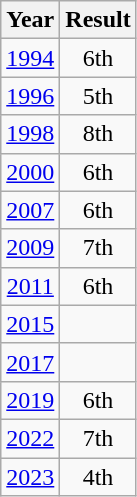<table class="wikitable" style="text-align:center">
<tr>
<th>Year</th>
<th>Result</th>
</tr>
<tr>
<td><a href='#'>1994</a></td>
<td>6th</td>
</tr>
<tr>
<td><a href='#'>1996</a></td>
<td>5th</td>
</tr>
<tr>
<td><a href='#'>1998</a></td>
<td>8th</td>
</tr>
<tr>
<td><a href='#'>2000</a></td>
<td>6th</td>
</tr>
<tr>
<td><a href='#'>2007</a></td>
<td>6th</td>
</tr>
<tr>
<td><a href='#'>2009</a></td>
<td>7th</td>
</tr>
<tr>
<td><a href='#'>2011</a></td>
<td>6th</td>
</tr>
<tr>
<td><a href='#'>2015</a></td>
<td></td>
</tr>
<tr>
<td><a href='#'>2017</a></td>
<td></td>
</tr>
<tr>
<td><a href='#'>2019</a></td>
<td>6th</td>
</tr>
<tr>
<td><a href='#'>2022</a></td>
<td>7th</td>
</tr>
<tr>
<td><a href='#'>2023</a></td>
<td>4th</td>
</tr>
</table>
